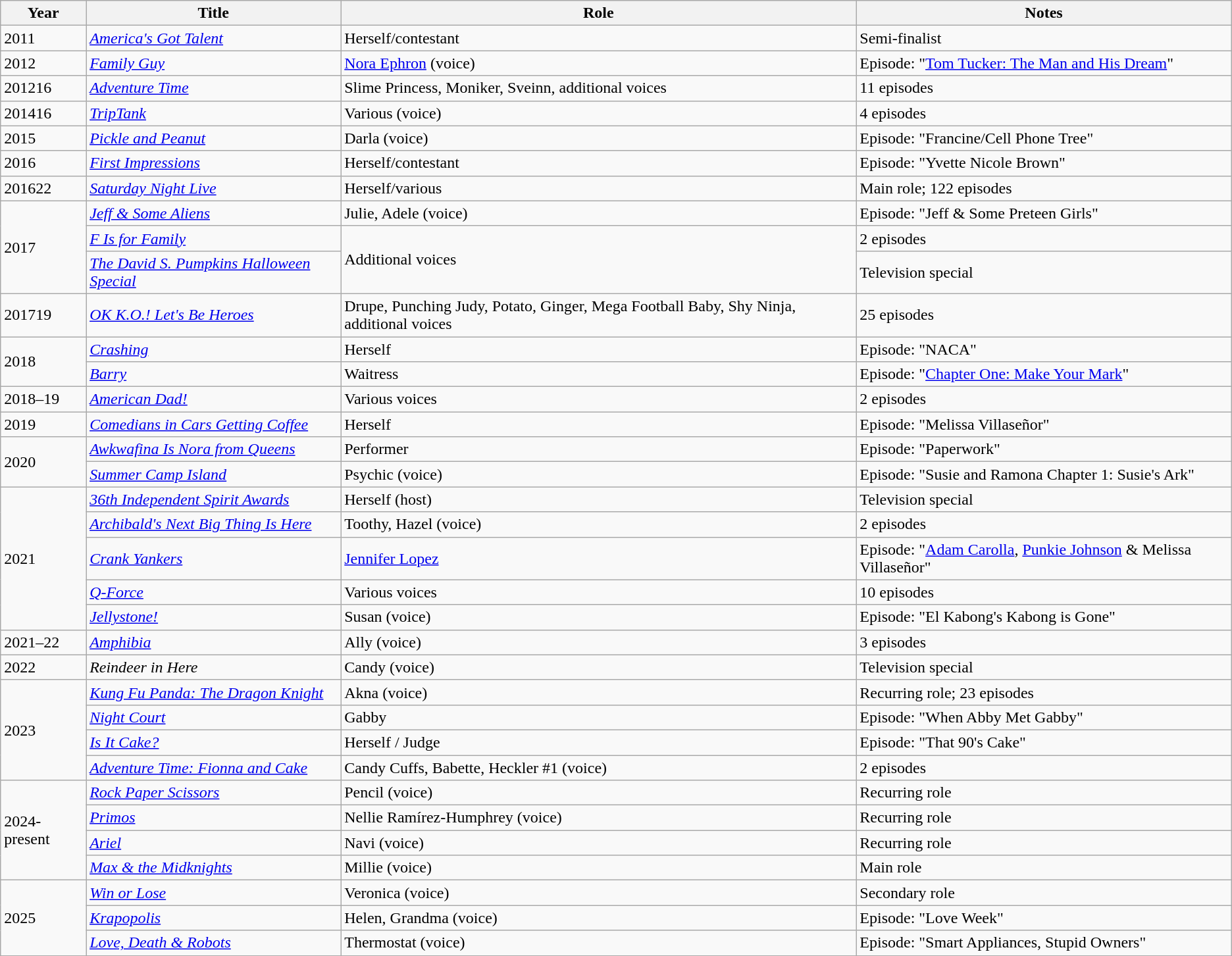<table class="wikitable plainrowheaders">
<tr>
<th scope="col">Year</th>
<th scope="col">Title</th>
<th scope="col">Role</th>
<th scope="col" class="unsortable">Notes</th>
</tr>
<tr>
<td>2011</td>
<td scope="row"><em><a href='#'>America's Got Talent</a></em></td>
<td>Herself/contestant</td>
<td>Semi-finalist</td>
</tr>
<tr>
<td>2012</td>
<td scope="row"><em><a href='#'>Family Guy</a></em></td>
<td><a href='#'>Nora Ephron</a> (voice)</td>
<td>Episode: "<a href='#'>Tom Tucker: The Man and His Dream</a>"</td>
</tr>
<tr>
<td>201216</td>
<td scope="row"><em><a href='#'>Adventure Time</a></em></td>
<td>Slime Princess, Moniker, Sveinn, additional voices</td>
<td>11 episodes</td>
</tr>
<tr>
<td>201416</td>
<td scope="row"><em><a href='#'>TripTank</a></em></td>
<td>Various (voice)</td>
<td>4 episodes</td>
</tr>
<tr>
<td>2015</td>
<td scope="row"><em><a href='#'>Pickle and Peanut</a></em></td>
<td>Darla (voice)</td>
<td>Episode: "Francine/Cell Phone Tree"</td>
</tr>
<tr>
<td>2016</td>
<td scope="row"><em><a href='#'>First Impressions</a></em></td>
<td>Herself/contestant</td>
<td>Episode: "Yvette Nicole Brown"</td>
</tr>
<tr>
<td>201622</td>
<td scope="row"><em><a href='#'>Saturday Night Live</a></em></td>
<td>Herself/various</td>
<td>Main role; 122 episodes</td>
</tr>
<tr>
<td rowspan="3">2017</td>
<td><em><a href='#'>Jeff & Some Aliens</a></em></td>
<td>Julie, Adele (voice)</td>
<td>Episode: "Jeff & Some Preteen Girls"</td>
</tr>
<tr>
<td scope="row"><em><a href='#'>F Is for Family</a></em></td>
<td rowspan="2">Additional voices</td>
<td>2 episodes</td>
</tr>
<tr>
<td scope="row"><em><a href='#'>The David S. Pumpkins Halloween Special</a></em></td>
<td>Television special</td>
</tr>
<tr>
<td>201719</td>
<td scope="row"><em><a href='#'>OK K.O.! Let's Be Heroes</a></em></td>
<td>Drupe, Punching Judy, Potato, Ginger, Mega Football Baby, Shy Ninja, additional voices</td>
<td>25 episodes</td>
</tr>
<tr>
<td rowspan="2">2018</td>
<td scope="row"><em><a href='#'>Crashing</a></em></td>
<td>Herself</td>
<td>Episode: "NACA"</td>
</tr>
<tr>
<td scope="row"><em><a href='#'>Barry</a></em></td>
<td>Waitress</td>
<td>Episode: "<a href='#'>Chapter One: Make Your Mark</a>"</td>
</tr>
<tr>
<td>2018–19</td>
<td scope="row"><em><a href='#'>American Dad!</a></em></td>
<td>Various voices</td>
<td>2 episodes</td>
</tr>
<tr>
<td>2019</td>
<td scope="row"><em><a href='#'>Comedians in Cars Getting Coffee</a></em></td>
<td>Herself</td>
<td>Episode: "Melissa Villaseñor"</td>
</tr>
<tr>
<td rowspan="2">2020</td>
<td scope="row"><em><a href='#'>Awkwafina Is Nora from Queens</a></em></td>
<td>Performer</td>
<td>Episode: "Paperwork"</td>
</tr>
<tr>
<td scope="row"><em><a href='#'>Summer Camp Island</a></em></td>
<td>Psychic (voice)</td>
<td>Episode: "Susie and Ramona Chapter 1: Susie's Ark"</td>
</tr>
<tr>
<td rowspan="5">2021</td>
<td scope="row"><em><a href='#'>36th Independent Spirit Awards</a></em></td>
<td>Herself (host)</td>
<td>Television special</td>
</tr>
<tr>
<td scope="row"><em><a href='#'>Archibald's Next Big Thing Is Here</a></em></td>
<td>Toothy, Hazel (voice)</td>
<td>2 episodes</td>
</tr>
<tr>
<td scope="row"><em><a href='#'>Crank Yankers</a></em></td>
<td><a href='#'>Jennifer Lopez</a></td>
<td>Episode: "<a href='#'>Adam Carolla</a>, <a href='#'>Punkie Johnson</a> & Melissa Villaseñor"</td>
</tr>
<tr>
<td scope="row"><em><a href='#'>Q-Force</a></em></td>
<td>Various voices</td>
<td>10 episodes</td>
</tr>
<tr>
<td><em><a href='#'>Jellystone!</a></em></td>
<td>Susan (voice)</td>
<td>Episode: "El Kabong's Kabong is Gone"</td>
</tr>
<tr>
<td>2021–22</td>
<td scope="row"><em><a href='#'>Amphibia</a></em></td>
<td>Ally (voice)</td>
<td>3 episodes</td>
</tr>
<tr>
<td>2022</td>
<td scope="row"><em>Reindeer in Here</em></td>
<td>Candy (voice)</td>
<td>Television special</td>
</tr>
<tr>
<td rowspan="4">2023</td>
<td scope="row"><em><a href='#'>Kung Fu Panda: The Dragon Knight</a></em></td>
<td>Akna (voice)</td>
<td>Recurring role; 23 episodes</td>
</tr>
<tr>
<td scope="row"><em><a href='#'>Night Court</a></em></td>
<td>Gabby</td>
<td>Episode: "When Abby Met Gabby"</td>
</tr>
<tr>
<td scope="row"><em><a href='#'>Is It Cake?</a></em></td>
<td>Herself / Judge</td>
<td>Episode: "That 90's Cake"</td>
</tr>
<tr>
<td scope="row"><em><a href='#'>Adventure Time: Fionna and Cake</a></em></td>
<td>Candy Cuffs, Babette, Heckler #1 (voice)</td>
<td>2 episodes</td>
</tr>
<tr>
<td rowspan=4>2024-present</td>
<td scope="row"><em><a href='#'>Rock Paper Scissors</a></em></td>
<td>Pencil (voice)</td>
<td>Recurring role</td>
</tr>
<tr>
<td scope="row"><em><a href='#'>Primos</a></em></td>
<td>Nellie Ramírez-Humphrey (voice)</td>
<td>Recurring role</td>
</tr>
<tr>
<td scope="row"><em><a href='#'>Ariel</a></em></td>
<td>Navi (voice)</td>
<td>Recurring role</td>
</tr>
<tr>
<td><em><a href='#'>Max & the Midknights</a></em></td>
<td>Millie (voice)</td>
<td>Main role</td>
</tr>
<tr>
<td rowspan="3">2025</td>
<td><em><a href='#'>Win or Lose</a></em></td>
<td>Veronica (voice)</td>
<td>Secondary role</td>
</tr>
<tr>
<td><em><a href='#'>Krapopolis</a></em></td>
<td>Helen, Grandma (voice)</td>
<td>Episode: "Love Week"</td>
</tr>
<tr>
<td><em><a href='#'>Love, Death & Robots</a></em></td>
<td>Thermostat (voice)</td>
<td>Episode: "Smart Appliances, Stupid Owners"</td>
</tr>
</table>
